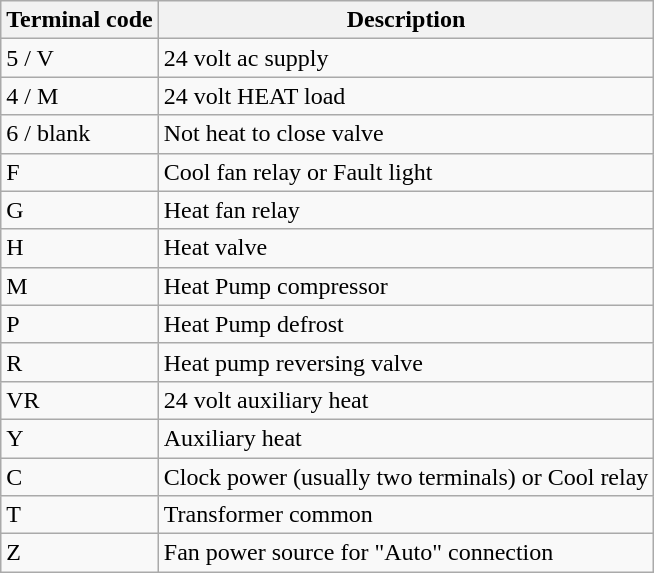<table class="wikitable">
<tr>
<th>Terminal code</th>
<th>Description</th>
</tr>
<tr>
<td>5 / V</td>
<td>24 volt ac supply</td>
</tr>
<tr>
<td>4 / M</td>
<td>24 volt HEAT load</td>
</tr>
<tr>
<td>6 / blank</td>
<td>Not heat to close valve</td>
</tr>
<tr>
<td>F</td>
<td>Cool fan relay or Fault light</td>
</tr>
<tr>
<td>G</td>
<td>Heat fan relay</td>
</tr>
<tr>
<td>H</td>
<td>Heat valve</td>
</tr>
<tr>
<td>M</td>
<td>Heat Pump compressor</td>
</tr>
<tr>
<td>P</td>
<td>Heat Pump defrost</td>
</tr>
<tr>
<td>R</td>
<td>Heat pump reversing valve</td>
</tr>
<tr>
<td>VR</td>
<td>24 volt auxiliary heat</td>
</tr>
<tr>
<td>Y</td>
<td>Auxiliary heat</td>
</tr>
<tr>
<td>C</td>
<td>Clock power (usually two terminals) or Cool relay</td>
</tr>
<tr>
<td>T</td>
<td>Transformer common</td>
</tr>
<tr>
<td>Z</td>
<td>Fan power source for "Auto" connection</td>
</tr>
</table>
